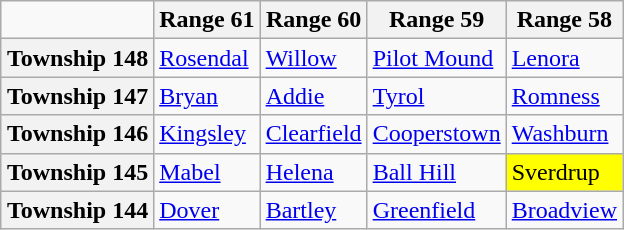<table class="wikitable" style="margin-left: auto; margin-right: auto; border: none;">
<tr>
<td></td>
<th scope="col">Range 61</th>
<th scope="col">Range 60</th>
<th scope="col">Range 59</th>
<th scope="col">Range 58</th>
</tr>
<tr>
<th scope="col">Township 148</th>
<td><a href='#'>Rosendal</a></td>
<td><a href='#'>Willow</a></td>
<td><a href='#'>Pilot Mound</a></td>
<td><a href='#'>Lenora</a></td>
</tr>
<tr>
<th scope="col">Township 147</th>
<td><a href='#'>Bryan</a></td>
<td><a href='#'>Addie</a></td>
<td><a href='#'>Tyrol</a></td>
<td><a href='#'>Romness</a></td>
</tr>
<tr>
<th scope="col">Township 146</th>
<td><a href='#'>Kingsley</a></td>
<td><a href='#'>Clearfield</a></td>
<td><a href='#'>Cooperstown</a></td>
<td><a href='#'>Washburn</a></td>
</tr>
<tr>
<th scope="col">Township 145</th>
<td><a href='#'>Mabel</a></td>
<td><a href='#'>Helena</a></td>
<td><a href='#'>Ball Hill</a></td>
<td style="background: yellow">Sverdrup</td>
</tr>
<tr>
<th scope="col">Township 144</th>
<td><a href='#'>Dover</a></td>
<td><a href='#'>Bartley</a></td>
<td><a href='#'>Greenfield</a></td>
<td><a href='#'>Broadview</a></td>
</tr>
</table>
